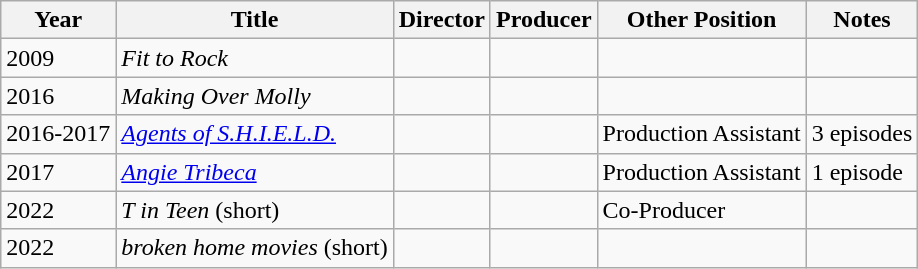<table class="wikitable sortable">
<tr>
<th>Year</th>
<th>Title</th>
<th>Director</th>
<th>Producer</th>
<th>Other Position</th>
<th class="unsortable">Notes</th>
</tr>
<tr |>
<td>2009</td>
<td><em>Fit to Rock</em></td>
<td></td>
<td></td>
<td></td>
<td></td>
</tr>
<tr>
<td>2016</td>
<td><em>Making Over Molly</em></td>
<td></td>
<td></td>
<td></td>
<td></td>
</tr>
<tr>
<td>2016-2017</td>
<td><em><a href='#'>Agents of S.H.I.E.L.D.</a></em></td>
<td></td>
<td></td>
<td>Production Assistant</td>
<td>3 episodes</td>
</tr>
<tr>
<td>2017</td>
<td><em><a href='#'>Angie Tribeca</a></em></td>
<td></td>
<td></td>
<td>Production Assistant</td>
<td>1 episode</td>
</tr>
<tr>
<td>2022</td>
<td><em>T in Teen</em> (short)</td>
<td></td>
<td></td>
<td>Co-Producer</td>
<td></td>
</tr>
<tr>
<td>2022</td>
<td><em>broken home movies</em> (short)</td>
<td></td>
<td></td>
<td></td>
</tr>
</table>
